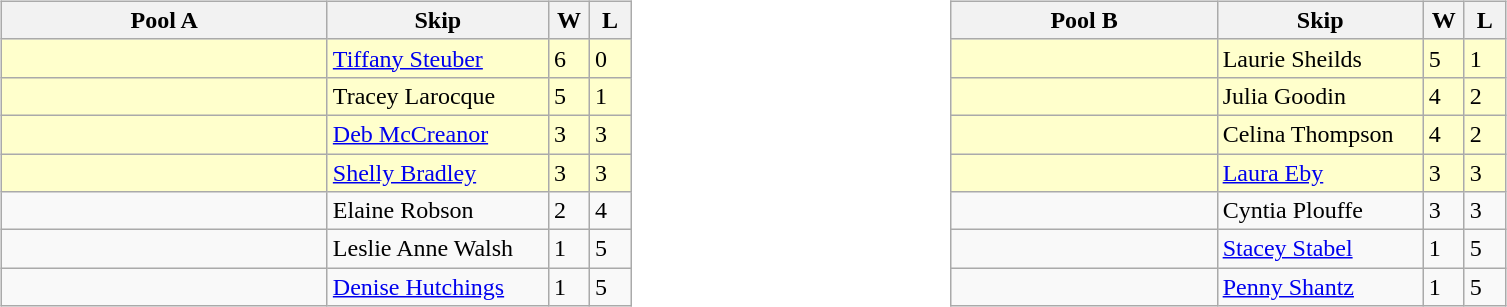<table>
<tr>
<td valign=top width=10%><br><table class="wikitable">
<tr>
<th width=210>Pool A</th>
<th width=140>Skip</th>
<th width=20>W</th>
<th width=20>L</th>
</tr>
<tr bgcolor=#ffffcc>
<td></td>
<td><a href='#'>Tiffany Steuber</a></td>
<td>6</td>
<td>0</td>
</tr>
<tr bgcolor=#ffffcc>
<td></td>
<td>Tracey Larocque</td>
<td>5</td>
<td>1</td>
</tr>
<tr bgcolor=#ffffcc>
<td></td>
<td><a href='#'>Deb McCreanor</a></td>
<td>3</td>
<td>3</td>
</tr>
<tr bgcolor=#ffffcc>
<td></td>
<td><a href='#'>Shelly Bradley</a></td>
<td>3</td>
<td>3</td>
</tr>
<tr>
<td></td>
<td>Elaine Robson</td>
<td>2</td>
<td>4</td>
</tr>
<tr>
<td></td>
<td>Leslie Anne Walsh</td>
<td>1</td>
<td>5</td>
</tr>
<tr>
<td></td>
<td><a href='#'>Denise Hutchings</a></td>
<td>1</td>
<td>5</td>
</tr>
</table>
</td>
<td valign=top width=10%><br><table class="wikitable">
<tr>
<th width=170>Pool B</th>
<th width=130>Skip</th>
<th width=20>W</th>
<th width=20>L</th>
</tr>
<tr bgcolor=#ffffcc>
<td></td>
<td>Laurie Sheilds</td>
<td>5</td>
<td>1</td>
</tr>
<tr bgcolor=#ffffcc>
<td></td>
<td>Julia Goodin</td>
<td>4</td>
<td>2</td>
</tr>
<tr bgcolor=#ffffcc>
<td></td>
<td>Celina Thompson</td>
<td>4</td>
<td>2</td>
</tr>
<tr bgcolor=#ffffcc>
<td></td>
<td><a href='#'>Laura Eby</a></td>
<td>3</td>
<td>3</td>
</tr>
<tr>
<td></td>
<td>Cyntia Plouffe</td>
<td>3</td>
<td>3</td>
</tr>
<tr>
<td></td>
<td><a href='#'>Stacey Stabel</a></td>
<td>1</td>
<td>5</td>
</tr>
<tr>
<td></td>
<td><a href='#'>Penny Shantz</a></td>
<td>1</td>
<td>5</td>
</tr>
</table>
</td>
</tr>
</table>
